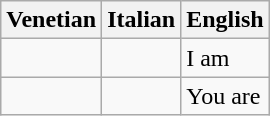<table class=wikitable>
<tr>
<th>Venetian</th>
<th>Italian</th>
<th>English</th>
</tr>
<tr>
<td></td>
<td></td>
<td>I am</td>
</tr>
<tr>
<td></td>
<td></td>
<td>You are</td>
</tr>
</table>
